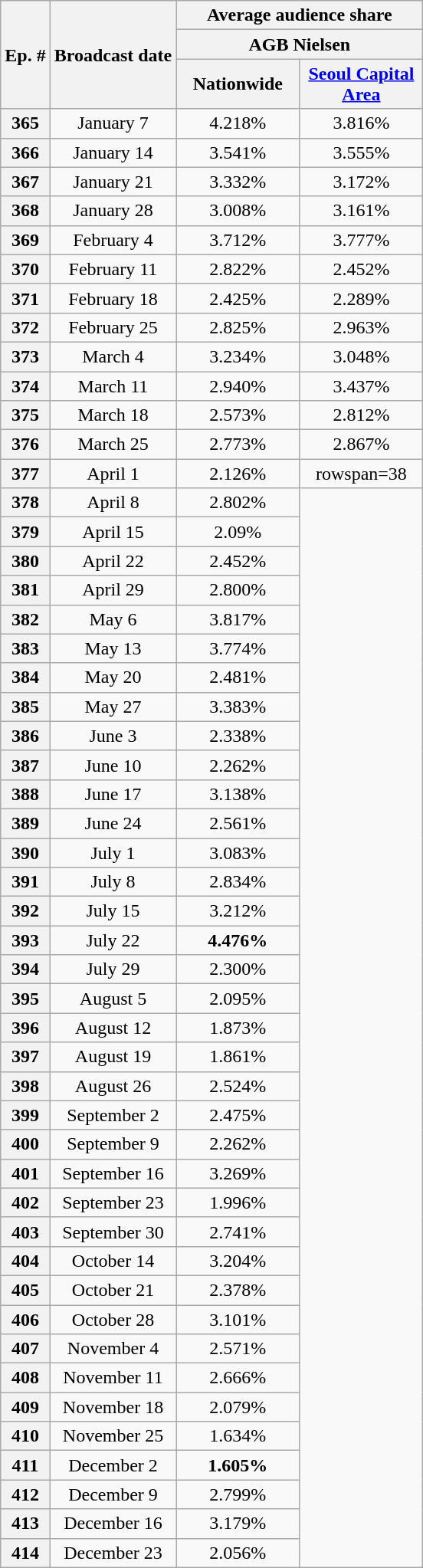<table class="wikitable" style="text-align:center">
<tr>
<th rowspan="3">Ep. #</th>
<th rowspan="3">Broadcast date</th>
<th colspan="3">Average audience share</th>
</tr>
<tr>
<th colspan="2">AGB Nielsen</th>
</tr>
<tr>
<th width=100>Nationwide</th>
<th width=100><a href='#'>Seoul Capital Area</a></th>
</tr>
<tr>
<th>365</th>
<td>January 7</td>
<td>4.218%</td>
<td>3.816%</td>
</tr>
<tr>
<th>366</th>
<td>January 14</td>
<td>3.541%</td>
<td>3.555%</td>
</tr>
<tr>
<th>367</th>
<td>January 21</td>
<td>3.332%</td>
<td>3.172%</td>
</tr>
<tr>
<th>368</th>
<td>January 28</td>
<td>3.008%</td>
<td>3.161%</td>
</tr>
<tr>
<th>369</th>
<td>February 4</td>
<td>3.712%</td>
<td>3.777%</td>
</tr>
<tr>
<th>370</th>
<td>February 11</td>
<td>2.822%</td>
<td>2.452%</td>
</tr>
<tr>
<th>371</th>
<td>February 18</td>
<td>2.425%</td>
<td>2.289%</td>
</tr>
<tr>
<th>372</th>
<td>February 25</td>
<td>2.825%</td>
<td>2.963%</td>
</tr>
<tr>
<th>373</th>
<td>March 4</td>
<td>3.234%</td>
<td>3.048%</td>
</tr>
<tr>
<th>374</th>
<td>March 11</td>
<td>2.940%</td>
<td>3.437%</td>
</tr>
<tr>
<th>375</th>
<td>March 18</td>
<td>2.573%</td>
<td>2.812%</td>
</tr>
<tr>
<th>376</th>
<td>March 25</td>
<td>2.773%</td>
<td>2.867%</td>
</tr>
<tr>
<th>377</th>
<td>April 1</td>
<td>2.126%</td>
<td>rowspan=38 </td>
</tr>
<tr>
<th>378</th>
<td>April 8</td>
<td>2.802%</td>
</tr>
<tr>
<th>379</th>
<td>April 15</td>
<td>2.09%</td>
</tr>
<tr>
<th>380</th>
<td>April 22</td>
<td>2.452%</td>
</tr>
<tr>
<th>381</th>
<td>April 29</td>
<td>2.800%</td>
</tr>
<tr>
<th>382</th>
<td>May 6</td>
<td>3.817%</td>
</tr>
<tr>
<th>383</th>
<td>May 13</td>
<td>3.774%</td>
</tr>
<tr>
<th>384</th>
<td>May 20</td>
<td>2.481%</td>
</tr>
<tr>
<th>385</th>
<td>May 27</td>
<td>3.383%</td>
</tr>
<tr>
<th>386</th>
<td>June 3</td>
<td>2.338%</td>
</tr>
<tr>
<th>387</th>
<td>June 10</td>
<td>2.262%</td>
</tr>
<tr>
<th>388</th>
<td>June 17</td>
<td>3.138%</td>
</tr>
<tr>
<th>389</th>
<td>June 24</td>
<td>2.561%</td>
</tr>
<tr>
<th>390</th>
<td>July 1</td>
<td>3.083%</td>
</tr>
<tr>
<th>391</th>
<td>July 8</td>
<td>2.834%</td>
</tr>
<tr>
<th>392</th>
<td>July 15</td>
<td>3.212%</td>
</tr>
<tr>
<th>393</th>
<td>July 22</td>
<td><span><strong>4.476%</strong></span></td>
</tr>
<tr>
<th>394</th>
<td>July 29</td>
<td>2.300%</td>
</tr>
<tr>
<th>395</th>
<td>August 5</td>
<td>2.095%</td>
</tr>
<tr>
<th>396</th>
<td>August 12</td>
<td>1.873%</td>
</tr>
<tr>
<th>397</th>
<td>August 19</td>
<td>1.861%</td>
</tr>
<tr>
<th>398</th>
<td>August 26</td>
<td>2.524%</td>
</tr>
<tr>
<th>399</th>
<td>September 2</td>
<td>2.475%</td>
</tr>
<tr>
<th>400</th>
<td>September 9</td>
<td>2.262%</td>
</tr>
<tr>
<th>401</th>
<td>September 16</td>
<td>3.269%</td>
</tr>
<tr>
<th>402</th>
<td>September 23</td>
<td>1.996%</td>
</tr>
<tr>
<th>403</th>
<td>September 30</td>
<td>2.741%</td>
</tr>
<tr>
<th>404</th>
<td>October 14</td>
<td>3.204%</td>
</tr>
<tr>
<th>405</th>
<td>October 21</td>
<td>2.378%</td>
</tr>
<tr>
<th>406</th>
<td>October 28</td>
<td>3.101%</td>
</tr>
<tr>
<th>407</th>
<td>November 4</td>
<td>2.571%</td>
</tr>
<tr>
<th>408</th>
<td>November 11</td>
<td>2.666%</td>
</tr>
<tr>
<th>409</th>
<td>November 18</td>
<td>2.079%</td>
</tr>
<tr>
<th>410</th>
<td>November 25</td>
<td>1.634%</td>
</tr>
<tr>
<th>411</th>
<td>December 2</td>
<td><span><strong>1.605%</strong></span></td>
</tr>
<tr>
<th>412</th>
<td>December 9</td>
<td>2.799%</td>
</tr>
<tr>
<th>413</th>
<td>December 16</td>
<td>3.179%</td>
</tr>
<tr>
<th>414</th>
<td>December 23</td>
<td>2.056%</td>
</tr>
</table>
